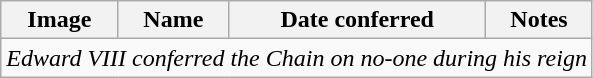<table class="wikitable">
<tr>
<th>Image</th>
<th>Name</th>
<th>Date conferred</th>
<th>Notes</th>
</tr>
<tr>
<td colspan="5"><em>Edward VIII conferred the Chain on no-one during his reign</em></td>
</tr>
</table>
